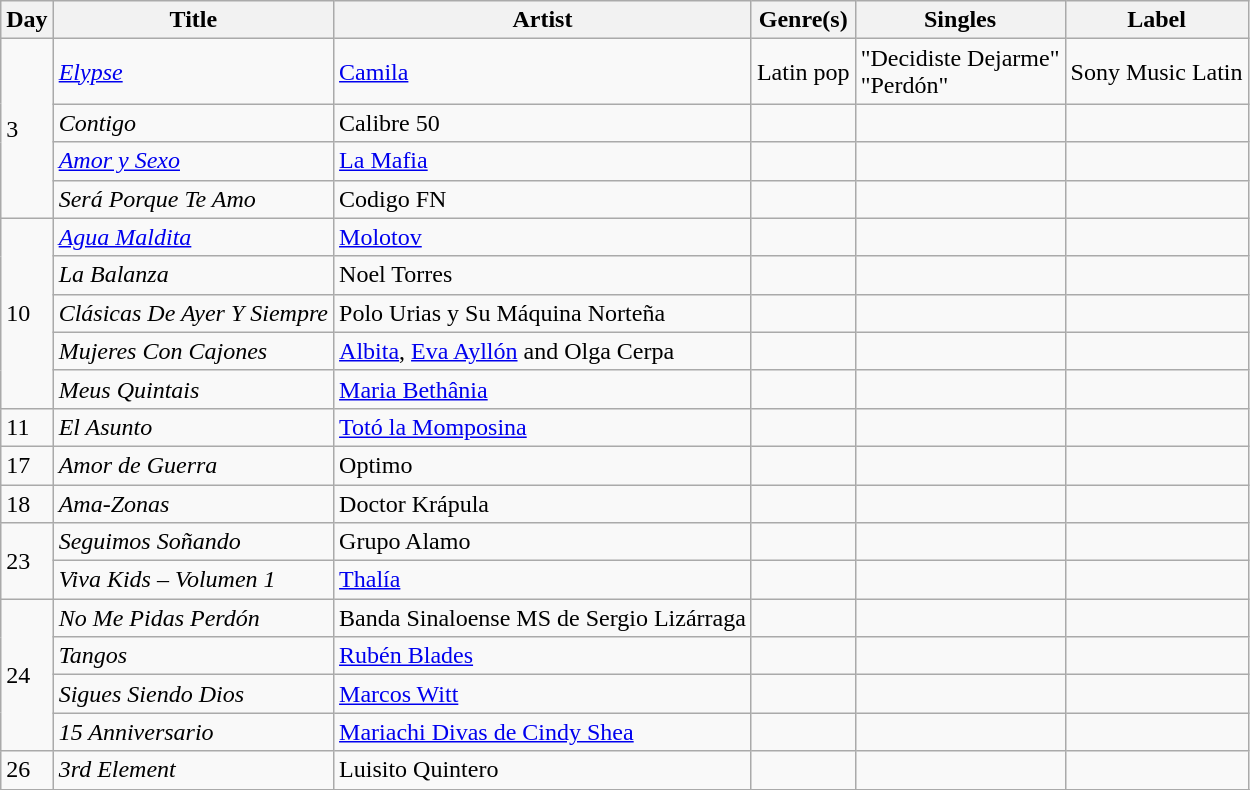<table class="wikitable sortable" style="text-align: left;">
<tr>
<th>Day</th>
<th>Title</th>
<th>Artist</th>
<th>Genre(s)</th>
<th>Singles</th>
<th>Label</th>
</tr>
<tr>
<td rowspan="4">3</td>
<td><em><a href='#'>Elypse</a></em></td>
<td><a href='#'>Camila</a></td>
<td>Latin pop</td>
<td>"Decidiste Dejarme"<br>"Perdón"</td>
<td>Sony Music Latin</td>
</tr>
<tr>
<td><em>Contigo</em></td>
<td>Calibre 50</td>
<td></td>
<td></td>
<td></td>
</tr>
<tr>
<td><em><a href='#'>Amor y Sexo</a></em></td>
<td><a href='#'>La Mafia</a></td>
<td></td>
<td></td>
<td></td>
</tr>
<tr>
<td><em>Será Porque Te Amo</em></td>
<td>Codigo FN</td>
<td></td>
<td></td>
<td></td>
</tr>
<tr>
<td rowspan="5">10</td>
<td><em><a href='#'>Agua Maldita</a></em></td>
<td><a href='#'>Molotov</a></td>
<td></td>
<td></td>
<td></td>
</tr>
<tr>
<td><em>La Balanza</em></td>
<td>Noel Torres</td>
<td></td>
<td></td>
<td></td>
</tr>
<tr>
<td><em>Clásicas De Ayer Y Siempre</em></td>
<td>Polo Urias y Su Máquina Norteña</td>
<td></td>
<td></td>
<td></td>
</tr>
<tr>
<td><em>Mujeres Con Cajones</em></td>
<td><a href='#'>Albita</a>, <a href='#'>Eva Ayllón</a> and Olga Cerpa</td>
<td></td>
<td></td>
<td></td>
</tr>
<tr>
<td><em>Meus Quintais</em></td>
<td><a href='#'>Maria Bethânia</a></td>
<td></td>
<td></td>
<td></td>
</tr>
<tr>
<td>11</td>
<td><em>El Asunto</em></td>
<td><a href='#'>Totó la Momposina</a></td>
<td></td>
<td></td>
<td></td>
</tr>
<tr>
<td>17</td>
<td><em>Amor de Guerra</em></td>
<td>Optimo</td>
<td></td>
<td></td>
<td></td>
</tr>
<tr>
<td>18</td>
<td><em>Ama-Zonas</em></td>
<td>Doctor Krápula</td>
<td></td>
<td></td>
<td></td>
</tr>
<tr>
<td rowspan="2">23</td>
<td><em>Seguimos Soñando</em></td>
<td>Grupo Alamo</td>
<td></td>
<td></td>
<td></td>
</tr>
<tr>
<td><em>Viva Kids – Volumen 1</em></td>
<td><a href='#'>Thalía</a></td>
<td></td>
<td></td>
<td></td>
</tr>
<tr>
<td rowspan="4">24</td>
<td><em>No Me Pidas Perdón</em></td>
<td>Banda Sinaloense MS de Sergio Lizárraga</td>
<td></td>
<td></td>
<td></td>
</tr>
<tr>
<td><em>Tangos</em></td>
<td><a href='#'>Rubén Blades</a></td>
<td></td>
<td></td>
<td></td>
</tr>
<tr>
<td><em>Sigues Siendo Dios</em></td>
<td><a href='#'>Marcos Witt</a></td>
<td></td>
<td></td>
<td></td>
</tr>
<tr>
<td><em>15 Anniversario</em></td>
<td><a href='#'>Mariachi Divas de Cindy Shea</a></td>
<td></td>
<td></td>
<td></td>
</tr>
<tr>
<td>26</td>
<td><em>3rd Element</em></td>
<td>Luisito Quintero</td>
<td></td>
<td></td>
<td></td>
</tr>
<tr>
</tr>
</table>
